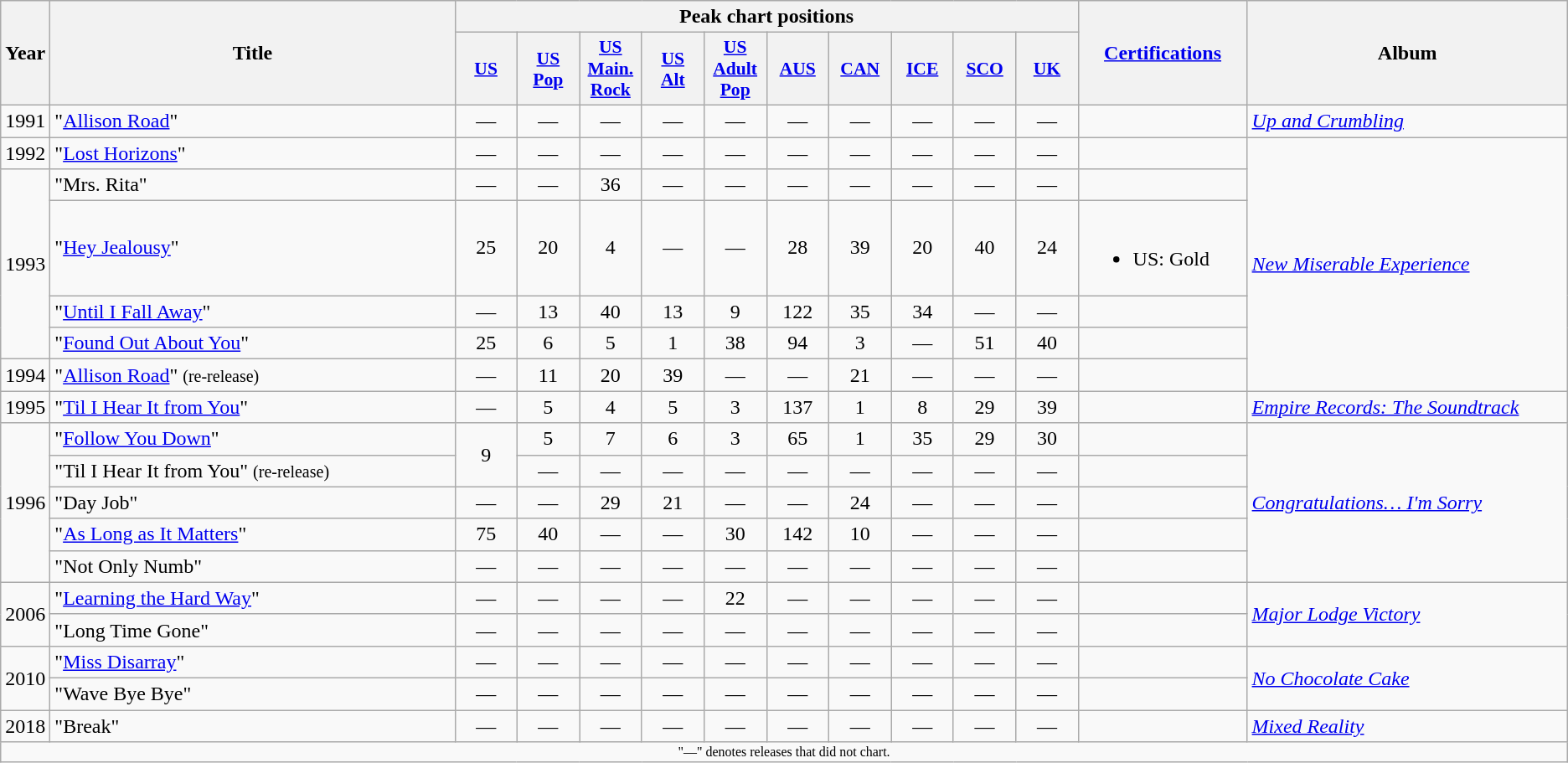<table class="wikitable">
<tr>
<th rowspan="2">Year</th>
<th rowspan="2" style="width:20em;">Title</th>
<th colspan="10">Peak chart positions</th>
<th scope="col" rowspan="2" style="width:8em;"><a href='#'>Certifications</a></th>
<th rowspan="2" style="width:250px;">Album</th>
</tr>
<tr>
<th style="width:3em;font-size:90%"><a href='#'>US</a><br></th>
<th style="width:3em;font-size:90%"><a href='#'>US Pop</a><br></th>
<th style="width:3em;font-size:90%"><a href='#'>US Main. Rock</a><br></th>
<th style="width:3em;font-size:90%"><a href='#'>US<br>Alt</a><br></th>
<th style="width:3em;font-size:90%"><a href='#'>US Adult Pop</a><br></th>
<th style="width:3em;font-size:90%"><a href='#'>AUS</a><br></th>
<th style="width:3em;font-size:90%"><a href='#'>CAN</a><br></th>
<th style="width:3em;font-size:90%"><a href='#'>ICE</a><br></th>
<th style="width:3em;font-size:90%"><a href='#'>SCO</a><br></th>
<th style="width:3em;font-size:90%"><a href='#'>UK</a><br></th>
</tr>
<tr>
<td style="text-align:center;">1991</td>
<td>"<a href='#'>Allison Road</a>"</td>
<td style="text-align:center;">—</td>
<td style="text-align:center;">—</td>
<td style="text-align:center;">—</td>
<td style="text-align:center;">—</td>
<td style="text-align:center;">—</td>
<td style="text-align:center;">—</td>
<td style="text-align:center;">—</td>
<td style="text-align:center;">—</td>
<td style="text-align:center;">—</td>
<td style="text-align:center;">—</td>
<td></td>
<td><em><a href='#'>Up and Crumbling</a></em></td>
</tr>
<tr>
<td style="text-align:center;">1992</td>
<td>"<a href='#'>Lost Horizons</a>"</td>
<td style="text-align:center;">—</td>
<td style="text-align:center;">—</td>
<td style="text-align:center;">—</td>
<td style="text-align:center;">—</td>
<td style="text-align:center;">—</td>
<td style="text-align:center;">—</td>
<td style="text-align:center;">—</td>
<td style="text-align:center;">—</td>
<td style="text-align:center;">—</td>
<td style="text-align:center;">—</td>
<td></td>
<td rowspan="6"><em><a href='#'>New Miserable Experience</a></em></td>
</tr>
<tr>
<td style="text-align:center;" rowspan="4">1993</td>
<td>"Mrs. Rita"</td>
<td style="text-align:center;">—</td>
<td style="text-align:center;">—</td>
<td style="text-align:center;">36</td>
<td style="text-align:center;">—</td>
<td style="text-align:center;">—</td>
<td style="text-align:center;">—</td>
<td style="text-align:center;">—</td>
<td style="text-align:center;">—</td>
<td style="text-align:center;">—</td>
<td style="text-align:center;">—</td>
<td></td>
</tr>
<tr>
<td>"<a href='#'>Hey Jealousy</a>"</td>
<td style="text-align:center;">25</td>
<td style="text-align:center;">20</td>
<td style="text-align:center;">4</td>
<td style="text-align:center;">—</td>
<td style="text-align:center;">—</td>
<td style="text-align:center;">28</td>
<td style="text-align:center;">39</td>
<td style="text-align:center;">20</td>
<td style="text-align:center;">40</td>
<td style="text-align:center;">24</td>
<td><br><ul><li>US: Gold</li></ul></td>
</tr>
<tr>
<td>"<a href='#'>Until I Fall Away</a>"</td>
<td style="text-align:center;">—</td>
<td style="text-align:center;">13</td>
<td style="text-align:center;">40</td>
<td style="text-align:center;">13</td>
<td style="text-align:center;">9</td>
<td style="text-align:center;">122</td>
<td style="text-align:center;">35</td>
<td style="text-align:center;">34</td>
<td style="text-align:center;">—</td>
<td style="text-align:center;">—</td>
<td></td>
</tr>
<tr>
<td>"<a href='#'>Found Out About You</a>"</td>
<td style="text-align:center;">25</td>
<td style="text-align:center;">6</td>
<td style="text-align:center;">5</td>
<td style="text-align:center;">1</td>
<td style="text-align:center;">38</td>
<td style="text-align:center;">94</td>
<td style="text-align:center;">3</td>
<td style="text-align:center;">—</td>
<td style="text-align:center;">51</td>
<td style="text-align:center;">40</td>
<td></td>
</tr>
<tr>
<td style="text-align:center;" rowspan="1">1994</td>
<td>"<a href='#'>Allison Road</a>" <small>(re-release)</small></td>
<td style="text-align:center;">—</td>
<td style="text-align:center;">11</td>
<td style="text-align:center;">20</td>
<td style="text-align:center;">39</td>
<td style="text-align:center;">—</td>
<td style="text-align:center;">—</td>
<td style="text-align:center;">21</td>
<td style="text-align:center;">—</td>
<td style="text-align:center;">—</td>
<td style="text-align:center;">—</td>
<td></td>
</tr>
<tr>
<td style="text-align:center;">1995</td>
<td>"<a href='#'>Til I Hear It from You</a>"</td>
<td style="text-align:center;">—</td>
<td style="text-align:center;">5</td>
<td style="text-align:center;">4</td>
<td style="text-align:center;">5</td>
<td style="text-align:center;">3</td>
<td style="text-align:center;">137</td>
<td style="text-align:center;">1</td>
<td style="text-align:center;">8</td>
<td style="text-align:center;">29</td>
<td style="text-align:center;">39</td>
<td></td>
<td><em><a href='#'>Empire Records: The Soundtrack</a></em></td>
</tr>
<tr>
<td style="text-align:center;" rowspan="5">1996</td>
<td>"<a href='#'>Follow You Down</a>"</td>
<td style="text-align:center;" rowspan="2">9</td>
<td style="text-align:center;">5</td>
<td style="text-align:center;">7</td>
<td style="text-align:center;">6</td>
<td style="text-align:center;">3</td>
<td style="text-align:center;">65</td>
<td style="text-align:center;">1</td>
<td style="text-align:center;">35</td>
<td style="text-align:center;">29</td>
<td style="text-align:center;">30</td>
<td></td>
<td rowspan="5"><em><a href='#'>Congratulations… I'm Sorry</a></em></td>
</tr>
<tr>
<td>"Til I Hear It from You" <small>(re-release)</small></td>
<td style="text-align:center;">—</td>
<td style="text-align:center;">—</td>
<td style="text-align:center;">—</td>
<td style="text-align:center;">—</td>
<td style="text-align:center;">—</td>
<td style="text-align:center;">—</td>
<td style="text-align:center;">—</td>
<td style="text-align:center;">—</td>
<td style="text-align:center;">—</td>
<td></td>
</tr>
<tr>
<td>"Day Job"</td>
<td style="text-align:center;">—</td>
<td style="text-align:center;">—</td>
<td style="text-align:center;">29</td>
<td style="text-align:center;">21</td>
<td style="text-align:center;">—</td>
<td style="text-align:center;">—</td>
<td style="text-align:center;">24</td>
<td style="text-align:center;">—</td>
<td style="text-align:center;">—</td>
<td style="text-align:center;">—</td>
<td></td>
</tr>
<tr>
<td>"<a href='#'>As Long as It Matters</a>"</td>
<td style="text-align:center;">75</td>
<td style="text-align:center;">40</td>
<td style="text-align:center;">—</td>
<td style="text-align:center;">—</td>
<td style="text-align:center;">30</td>
<td style="text-align:center;">142</td>
<td style="text-align:center;">10</td>
<td style="text-align:center;">—</td>
<td style="text-align:center;">—</td>
<td style="text-align:center;">—</td>
<td></td>
</tr>
<tr>
<td>"Not Only Numb"</td>
<td style="text-align:center;">—</td>
<td style="text-align:center;">—</td>
<td style="text-align:center;">—</td>
<td style="text-align:center;">—</td>
<td style="text-align:center;">—</td>
<td style="text-align:center;">—</td>
<td style="text-align:center;">—</td>
<td style="text-align:center;">—</td>
<td style="text-align:center;">—</td>
<td style="text-align:center;">—</td>
<td></td>
</tr>
<tr>
<td style="text-align:center;" rowspan="2">2006</td>
<td>"<a href='#'>Learning the Hard Way</a>"</td>
<td style="text-align:center;">—</td>
<td style="text-align:center;">—</td>
<td style="text-align:center;">—</td>
<td style="text-align:center;">—</td>
<td style="text-align:center;">22</td>
<td style="text-align:center;">—</td>
<td style="text-align:center;">—</td>
<td style="text-align:center;">—</td>
<td style="text-align:center;">—</td>
<td style="text-align:center;">—</td>
<td></td>
<td rowspan="2"><em><a href='#'>Major Lodge Victory</a></em></td>
</tr>
<tr>
<td>"Long Time Gone"</td>
<td style="text-align:center;">—</td>
<td style="text-align:center;">—</td>
<td style="text-align:center;">—</td>
<td style="text-align:center;">—</td>
<td style="text-align:center;">—</td>
<td style="text-align:center;">—</td>
<td style="text-align:center;">—</td>
<td style="text-align:center;">—</td>
<td style="text-align:center;">—</td>
<td style="text-align:center;">—</td>
<td></td>
</tr>
<tr>
<td style="text-align:center;" rowspan="2">2010</td>
<td>"<a href='#'>Miss Disarray</a>"</td>
<td style="text-align:center;">—</td>
<td style="text-align:center;">—</td>
<td style="text-align:center;">—</td>
<td style="text-align:center;">—</td>
<td style="text-align:center;">—</td>
<td style="text-align:center;">—</td>
<td style="text-align:center;">—</td>
<td style="text-align:center;">—</td>
<td style="text-align:center;">—</td>
<td style="text-align:center;">—</td>
<td></td>
<td rowspan="2"><em><a href='#'>No Chocolate Cake</a></em></td>
</tr>
<tr>
<td>"Wave Bye Bye"</td>
<td style="text-align:center;">—</td>
<td style="text-align:center;">—</td>
<td style="text-align:center;">—</td>
<td style="text-align:center;">—</td>
<td style="text-align:center;">—</td>
<td style="text-align:center;">—</td>
<td style="text-align:center;">—</td>
<td style="text-align:center;">—</td>
<td style="text-align:center;">—</td>
<td style="text-align:center;">—</td>
<td></td>
</tr>
<tr>
<td style="text-align:center;" rowspan="1">2018</td>
<td>"Break"</td>
<td style="text-align:center;">—</td>
<td style="text-align:center;">—</td>
<td style="text-align:center;">—</td>
<td style="text-align:center;">—</td>
<td style="text-align:center;">—</td>
<td style="text-align:center;">—</td>
<td style="text-align:center;">—</td>
<td style="text-align:center;">—</td>
<td style="text-align:center;">—</td>
<td style="text-align:center;">—</td>
<td></td>
<td rowspan="1"><em><a href='#'>Mixed Reality</a></em></td>
</tr>
<tr>
<td colspan="15" style="text-align:center; font-size:8pt;">"—" denotes releases that did not chart.</td>
</tr>
</table>
